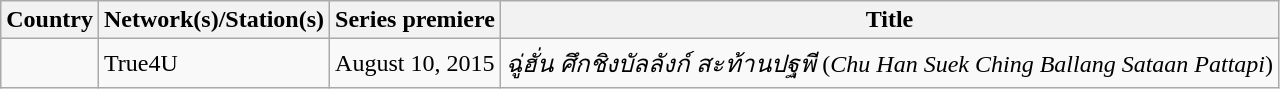<table class="sortable wikitable">
<tr>
<th>Country</th>
<th>Network(s)/Station(s)</th>
<th>Series premiere</th>
<th>Title</th>
</tr>
<tr>
<td></td>
<td>True4U</td>
<td>August 10, 2015</td>
<td><em>ฉู่ฮั่น ศึกชิงบัลลังก์ สะท้านปฐพี</em> (<em>Chu Han Suek Ching Ballang Sataan Pattapi</em>)</td>
</tr>
</table>
